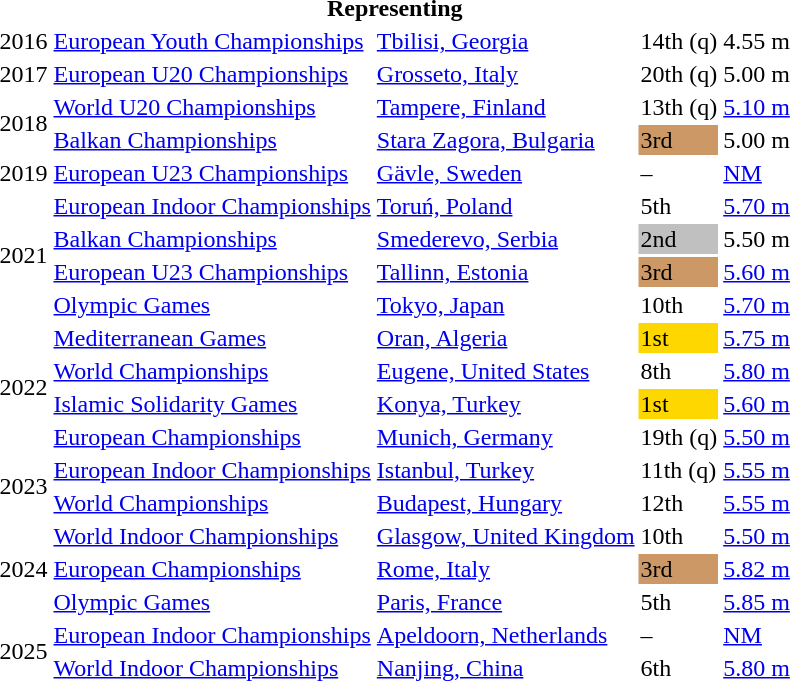<table>
<tr>
<th colspan="6">Representing </th>
</tr>
<tr>
<td>2016</td>
<td><a href='#'>European Youth Championships</a></td>
<td><a href='#'>Tbilisi, Georgia</a></td>
<td>14th (q)</td>
<td>4.55 m</td>
</tr>
<tr>
<td>2017</td>
<td><a href='#'>European U20 Championships</a></td>
<td><a href='#'>Grosseto, Italy</a></td>
<td>20th (q)</td>
<td>5.00 m</td>
</tr>
<tr>
<td rowspan=2>2018</td>
<td><a href='#'>World U20 Championships</a></td>
<td><a href='#'>Tampere, Finland</a></td>
<td>13th (q)</td>
<td><a href='#'>5.10 m</a></td>
</tr>
<tr>
<td><a href='#'>Balkan Championships</a></td>
<td><a href='#'>Stara Zagora, Bulgaria</a></td>
<td bgcolor=cc9966>3rd</td>
<td>5.00 m</td>
</tr>
<tr>
<td>2019</td>
<td><a href='#'>European U23 Championships</a></td>
<td><a href='#'>Gävle, Sweden</a></td>
<td>–</td>
<td><a href='#'>NM</a></td>
</tr>
<tr>
<td rowspan=4>2021</td>
<td><a href='#'>European Indoor Championships</a></td>
<td><a href='#'>Toruń, Poland</a></td>
<td>5th</td>
<td><a href='#'>5.70 m</a></td>
</tr>
<tr>
<td><a href='#'>Balkan Championships</a></td>
<td><a href='#'>Smederevo, Serbia</a></td>
<td bgcolor=silver>2nd</td>
<td>5.50 m</td>
</tr>
<tr>
<td><a href='#'>European U23 Championships</a></td>
<td><a href='#'>Tallinn, Estonia</a></td>
<td bgcolor=cc9966>3rd</td>
<td><a href='#'>5.60 m</a></td>
</tr>
<tr>
<td><a href='#'>Olympic Games</a></td>
<td><a href='#'>Tokyo, Japan</a></td>
<td>10th</td>
<td><a href='#'>5.70 m</a></td>
</tr>
<tr>
<td rowspan=4>2022</td>
<td><a href='#'>Mediterranean Games</a></td>
<td><a href='#'>Oran, Algeria</a></td>
<td bgcolor=gold>1st</td>
<td><a href='#'>5.75 m</a></td>
</tr>
<tr>
<td><a href='#'>World Championships</a></td>
<td><a href='#'>Eugene, United States</a></td>
<td>8th</td>
<td><a href='#'>5.80 m</a></td>
</tr>
<tr>
<td><a href='#'>Islamic Solidarity Games</a></td>
<td><a href='#'>Konya, Turkey</a></td>
<td bgcolor=gold>1st</td>
<td><a href='#'>5.60 m</a></td>
</tr>
<tr>
<td><a href='#'>European Championships</a></td>
<td><a href='#'>Munich, Germany</a></td>
<td>19th (q)</td>
<td><a href='#'>5.50 m</a></td>
</tr>
<tr>
<td rowspan=2>2023</td>
<td><a href='#'>European Indoor Championships</a></td>
<td><a href='#'>Istanbul, Turkey</a></td>
<td>11th (q)</td>
<td><a href='#'>5.55 m</a></td>
</tr>
<tr>
<td><a href='#'>World Championships</a></td>
<td><a href='#'>Budapest, Hungary</a></td>
<td>12th</td>
<td><a href='#'>5.55 m</a></td>
</tr>
<tr>
<td rowspan=3>2024</td>
<td><a href='#'>World Indoor Championships</a></td>
<td><a href='#'>Glasgow, United Kingdom</a></td>
<td>10th</td>
<td><a href='#'>5.50 m</a></td>
</tr>
<tr>
<td><a href='#'>European Championships</a></td>
<td><a href='#'>Rome, Italy</a></td>
<td bgcolor=cc9966>3rd</td>
<td><a href='#'>5.82 m</a></td>
</tr>
<tr>
<td><a href='#'>Olympic Games</a></td>
<td><a href='#'>Paris, France</a></td>
<td>5th</td>
<td><a href='#'>5.85 m</a></td>
</tr>
<tr>
<td rowspan=2>2025</td>
<td><a href='#'>European Indoor Championships</a></td>
<td><a href='#'>Apeldoorn, Netherlands</a></td>
<td>–</td>
<td><a href='#'>NM</a></td>
</tr>
<tr>
<td><a href='#'>World Indoor Championships</a></td>
<td><a href='#'>Nanjing, China</a></td>
<td>6th</td>
<td><a href='#'>5.80 m</a></td>
</tr>
<tr>
</tr>
</table>
